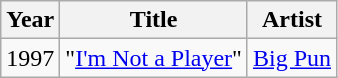<table class="wikitable plainrowheaders sortable" style="margin-right: 0;">
<tr>
<th>Year</th>
<th>Title</th>
<th>Artist</th>
</tr>
<tr>
<td>1997</td>
<td>"<a href='#'>I'm Not a Player</a>"</td>
<td><a href='#'>Big Pun</a></td>
</tr>
</table>
